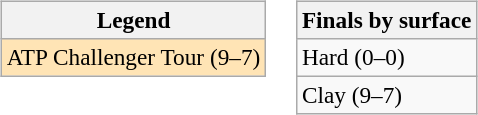<table>
<tr valign=top>
<td><br><table class="wikitable" style=font-size:97%>
<tr>
<th>Legend</th>
</tr>
<tr style="background:moccasin;">
<td>ATP Challenger Tour (9–7)</td>
</tr>
</table>
</td>
<td><br><table class="wikitable" style=font-size:97%>
<tr>
<th>Finals by surface</th>
</tr>
<tr>
<td>Hard (0–0)</td>
</tr>
<tr>
<td>Clay (9–7)</td>
</tr>
</table>
</td>
</tr>
</table>
